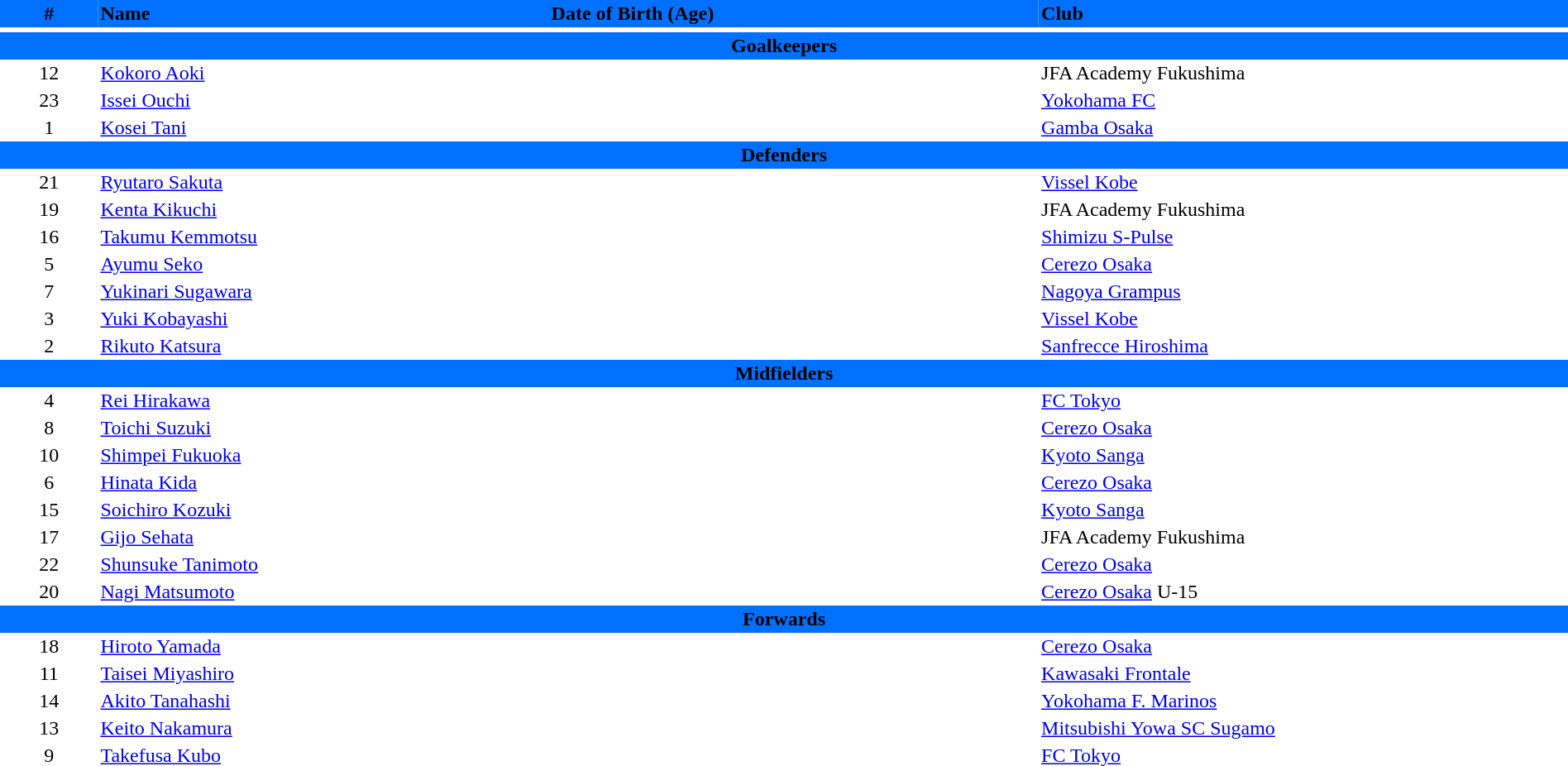<table border=0 cellpadding=2 cellspacing=0 style="text-align:center; font-size:100%;" width=100%>
<tr bgcolor=#0070FF>
<th width=5%><span>#</span></th>
<th width=23% align=left><span>Name</span></th>
<th width=25% align=left><span>Date of Birth (Age)</span></th>
<th width=27% align=left><span>Club</span></th>
</tr>
<tr>
<th colspan=6 bgcolor=#FFFFFF></th>
</tr>
<tr>
<th colspan=6 bgcolor=#0070FF><span>Goalkeepers</span></th>
</tr>
<tr>
<td>12</td>
<td align=left><a href='#'>Kokoro Aoki</a></td>
<td align=left></td>
<td align=left> JFA Academy Fukushima</td>
</tr>
<tr>
<td>23</td>
<td align=left><a href='#'>Issei Ouchi</a></td>
<td align=left></td>
<td align=left> <a href='#'>Yokohama FC</a></td>
</tr>
<tr>
<td>1</td>
<td align=left><a href='#'>Kosei Tani</a></td>
<td align=left></td>
<td align=left> <a href='#'>Gamba Osaka</a></td>
</tr>
<tr>
<th colspan=6 bgcolor=#0070FF><span>Defenders</span></th>
</tr>
<tr>
<td>21</td>
<td align=left><a href='#'>Ryutaro Sakuta</a></td>
<td align=left></td>
<td align=left> <a href='#'>Vissel Kobe</a></td>
</tr>
<tr>
<td>19</td>
<td align=left><a href='#'>Kenta Kikuchi</a></td>
<td align=left></td>
<td align=left> JFA Academy Fukushima</td>
</tr>
<tr>
<td>16</td>
<td align=left><a href='#'>Takumu Kemmotsu</a></td>
<td align=left></td>
<td align=left> <a href='#'>Shimizu S-Pulse</a></td>
</tr>
<tr>
<td>5</td>
<td align=left><a href='#'>Ayumu Seko</a></td>
<td align=left></td>
<td align=left> <a href='#'>Cerezo Osaka</a></td>
</tr>
<tr>
<td>7</td>
<td align=left><a href='#'>Yukinari Sugawara</a></td>
<td align=left></td>
<td align=left> <a href='#'>Nagoya Grampus</a></td>
</tr>
<tr>
<td>3</td>
<td align=left><a href='#'>Yuki Kobayashi</a></td>
<td align=left></td>
<td align=left> <a href='#'>Vissel Kobe</a></td>
</tr>
<tr>
<td>2</td>
<td align=left><a href='#'>Rikuto Katsura</a></td>
<td align=left></td>
<td align=left> <a href='#'>Sanfrecce Hiroshima</a></td>
</tr>
<tr>
<th colspan=6 bgcolor=#0070FF><span>Midfielders</span></th>
</tr>
<tr>
<td>4</td>
<td align=left><a href='#'>Rei Hirakawa</a></td>
<td align=left></td>
<td align=left> <a href='#'>FC Tokyo</a></td>
</tr>
<tr>
<td>8</td>
<td align=left><a href='#'>Toichi Suzuki</a></td>
<td align=left></td>
<td align=left> <a href='#'>Cerezo Osaka</a></td>
</tr>
<tr>
<td>10</td>
<td align=left><a href='#'>Shimpei Fukuoka</a></td>
<td align=left></td>
<td align=left> <a href='#'>Kyoto Sanga</a></td>
</tr>
<tr>
<td>6</td>
<td align=left><a href='#'>Hinata Kida</a></td>
<td align=left></td>
<td align=left> <a href='#'>Cerezo Osaka</a></td>
</tr>
<tr>
<td>15</td>
<td align=left><a href='#'>Soichiro Kozuki</a></td>
<td align=left></td>
<td align=left> <a href='#'>Kyoto Sanga</a></td>
</tr>
<tr>
<td>17</td>
<td align=left><a href='#'>Gijo Sehata</a></td>
<td align=left></td>
<td align=left> JFA Academy Fukushima</td>
</tr>
<tr>
<td>22</td>
<td align=left><a href='#'>Shunsuke Tanimoto</a></td>
<td align=left></td>
<td align=left> <a href='#'>Cerezo Osaka</a></td>
</tr>
<tr>
<td>20</td>
<td align=left><a href='#'>Nagi Matsumoto</a></td>
<td align=left></td>
<td align=left> <a href='#'>Cerezo Osaka</a> U-15</td>
</tr>
<tr>
<th colspan=6 bgcolor=#0070FF><span>Forwards</span></th>
</tr>
<tr>
<td>18</td>
<td align=left><a href='#'>Hiroto Yamada</a></td>
<td align=left></td>
<td align=left> <a href='#'>Cerezo Osaka</a></td>
</tr>
<tr>
<td>11</td>
<td align=left><a href='#'>Taisei Miyashiro</a></td>
<td align=left></td>
<td align=left> <a href='#'>Kawasaki Frontale</a></td>
</tr>
<tr>
<td>14</td>
<td align=left><a href='#'>Akito Tanahashi</a></td>
<td align=left></td>
<td align=left> <a href='#'>Yokohama F. Marinos</a></td>
</tr>
<tr>
<td>13</td>
<td align=left><a href='#'>Keito Nakamura</a></td>
<td align=left></td>
<td align=left> <a href='#'>Mitsubishi Yowa SC Sugamo</a></td>
</tr>
<tr>
<td>9</td>
<td align=left><a href='#'>Takefusa Kubo</a></td>
<td align=left></td>
<td align=left> <a href='#'>FC Tokyo</a></td>
</tr>
</table>
